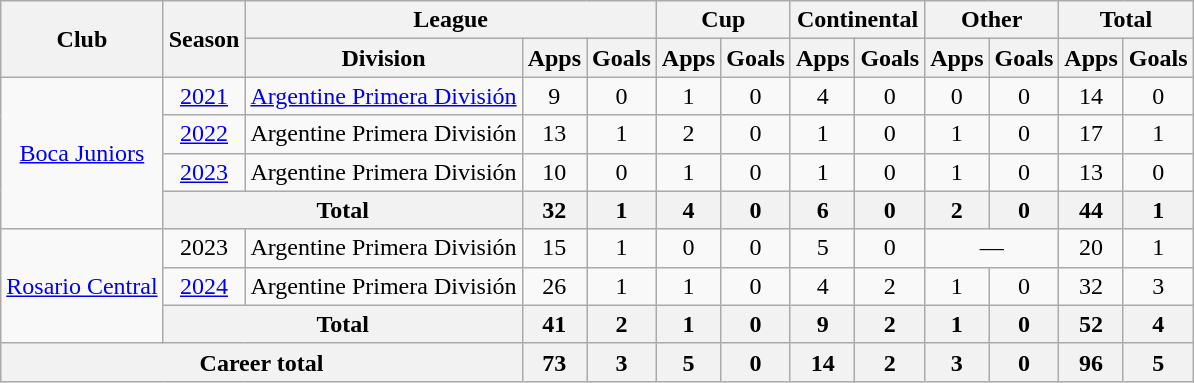<table class="wikitable" style="text-align: center">
<tr>
<th rowspan="2">Club</th>
<th rowspan="2">Season</th>
<th colspan="3">League</th>
<th colspan="2">Cup</th>
<th colspan="2">Continental</th>
<th colspan="2">Other</th>
<th colspan="2">Total</th>
</tr>
<tr>
<th>Division</th>
<th>Apps</th>
<th>Goals</th>
<th>Apps</th>
<th>Goals</th>
<th>Apps</th>
<th>Goals</th>
<th>Apps</th>
<th>Goals</th>
<th>Apps</th>
<th>Goals</th>
</tr>
<tr>
<td rowspan="4"><a href='#'>Boca Juniors</a></td>
<td><a href='#'>2021</a></td>
<td><a href='#'>Argentine Primera División</a></td>
<td>9</td>
<td>0</td>
<td>1</td>
<td>0</td>
<td>4</td>
<td>0</td>
<td>0</td>
<td>0</td>
<td>14</td>
<td>0</td>
</tr>
<tr>
<td><a href='#'>2022</a></td>
<td>Argentine Primera División</td>
<td>13</td>
<td>1</td>
<td>2</td>
<td>0</td>
<td>1</td>
<td>0</td>
<td>1</td>
<td>0</td>
<td>17</td>
<td>1</td>
</tr>
<tr>
<td><a href='#'>2023</a></td>
<td>Argentine Primera División</td>
<td>10</td>
<td>0</td>
<td>1</td>
<td>0</td>
<td>1</td>
<td>0</td>
<td>1</td>
<td>0</td>
<td>13</td>
<td>0</td>
</tr>
<tr>
<th colspan=2>Total</th>
<th>32</th>
<th>1</th>
<th>4</th>
<th>0</th>
<th>6</th>
<th>0</th>
<th>2</th>
<th>0</th>
<th>44</th>
<th>1</th>
</tr>
<tr>
<td rowspan="3"><a href='#'>Rosario Central</a></td>
<td>2023</td>
<td>Argentine Primera División</td>
<td>15</td>
<td>1</td>
<td>0</td>
<td>0</td>
<td>5</td>
<td>0</td>
<td colspan="2">—</td>
<td>20</td>
<td>1</td>
</tr>
<tr>
<td><a href='#'>2024</a></td>
<td>Argentine Primera División</td>
<td>26</td>
<td>1</td>
<td>1</td>
<td>0</td>
<td>4</td>
<td>2</td>
<td>1</td>
<td>0</td>
<td>32</td>
<td>3</td>
</tr>
<tr>
<th colspan=2>Total</th>
<th>41</th>
<th>2</th>
<th>1</th>
<th>0</th>
<th>9</th>
<th>2</th>
<th>1</th>
<th>0</th>
<th>52</th>
<th>4</th>
</tr>
<tr>
<th colspan=3>Career total</th>
<th>73</th>
<th>3</th>
<th>5</th>
<th>0</th>
<th>14</th>
<th>2</th>
<th>3</th>
<th>0</th>
<th>96</th>
<th>5</th>
</tr>
</table>
